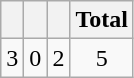<table class="wikitable">
<tr>
<th></th>
<th></th>
<th></th>
<th>Total</th>
</tr>
<tr style="text-align:center;">
<td>3</td>
<td>0</td>
<td>2</td>
<td>5</td>
</tr>
</table>
